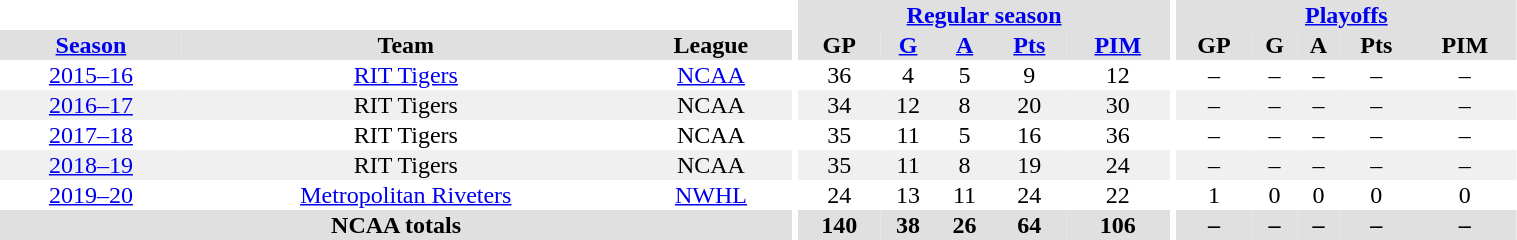<table border="0" cellpadding="1" cellspacing="0" width="80%" style="text-align:center">
<tr>
<th colspan="3" bgcolor="#ffffff"></th>
<th rowspan="98" bgcolor="#ffffff"></th>
<th colspan="5" bgcolor="#e0e0e0"><a href='#'>Regular season</a></th>
<th rowspan="98" bgcolor="#ffffff"></th>
<th colspan="5" bgcolor="#e0e0e0"><a href='#'>Playoffs</a></th>
</tr>
<tr bgcolor="#e0e0e0">
<th><a href='#'>Season</a></th>
<th>Team</th>
<th>League</th>
<th>GP</th>
<th><a href='#'>G</a></th>
<th><a href='#'>A</a></th>
<th><a href='#'>Pts</a></th>
<th><a href='#'>PIM</a></th>
<th>GP</th>
<th>G</th>
<th>A</th>
<th>Pts</th>
<th>PIM</th>
</tr>
<tr>
<td><a href='#'>2015–16</a></td>
<td><a href='#'>RIT Tigers</a></td>
<td><a href='#'>NCAA</a></td>
<td>36</td>
<td>4</td>
<td>5</td>
<td>9</td>
<td>12</td>
<td>–</td>
<td>–</td>
<td>–</td>
<td>–</td>
<td>–</td>
</tr>
<tr bgcolor="#f0f0f0">
<td><a href='#'>2016–17</a></td>
<td>RIT Tigers</td>
<td>NCAA</td>
<td>34</td>
<td>12</td>
<td>8</td>
<td>20</td>
<td>30</td>
<td>–</td>
<td>–</td>
<td>–</td>
<td>–</td>
<td>–</td>
</tr>
<tr>
<td><a href='#'>2017–18</a></td>
<td>RIT Tigers</td>
<td>NCAA</td>
<td>35</td>
<td>11</td>
<td>5</td>
<td>16</td>
<td>36</td>
<td>–</td>
<td>–</td>
<td>–</td>
<td>–</td>
<td>–</td>
</tr>
<tr bgcolor="#f0f0f0">
<td><a href='#'>2018–19</a></td>
<td>RIT Tigers</td>
<td>NCAA</td>
<td>35</td>
<td>11</td>
<td>8</td>
<td>19</td>
<td>24</td>
<td>–</td>
<td>–</td>
<td>–</td>
<td>–</td>
<td>–</td>
</tr>
<tr>
<td><a href='#'>2019–20</a></td>
<td><a href='#'>Metropolitan Riveters</a></td>
<td><a href='#'>NWHL</a></td>
<td>24</td>
<td>13</td>
<td>11</td>
<td>24</td>
<td>22</td>
<td>1</td>
<td>0</td>
<td>0</td>
<td>0</td>
<td>0</td>
</tr>
<tr bgcolor="#e0e0e0">
<th colspan="3">NCAA totals</th>
<td><strong>140</strong></td>
<td><strong>38</strong></td>
<td><strong>26</strong></td>
<td><strong>64</strong></td>
<td><strong>106</strong></td>
<th>–</th>
<th>–</th>
<th>–</th>
<th>–</th>
<th>–</th>
</tr>
</table>
